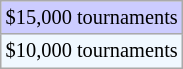<table class=wikitable style="font-size:85%">
<tr style="background:#ccccff;">
<td>$15,000 tournaments</td>
</tr>
<tr style="background:#f0f8ff;">
<td>$10,000 tournaments</td>
</tr>
</table>
